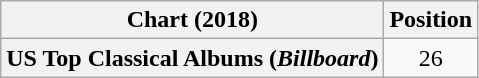<table class="wikitable plainrowheaders" style="text-align:center">
<tr>
<th scope="col">Chart (2018)</th>
<th scope="col">Position</th>
</tr>
<tr>
<th scope="row">US Top Classical Albums (<em>Billboard</em>)</th>
<td>26</td>
</tr>
</table>
